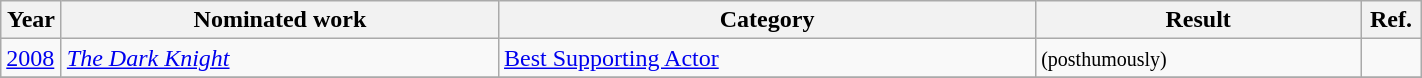<table class="wikitable sortable" width=75%>
<tr>
<th width = 33px>Year</th>
<th>Nominated work</th>
<th>Category</th>
<th>Result</th>
<th width = 33px>Ref.</th>
</tr>
<tr>
<td><a href='#'>2008</a></td>
<td><em><a href='#'>The Dark Knight</a></em></td>
<td><a href='#'>Best Supporting Actor</a></td>
<td> <small>(posthumously)</small></td>
<td></td>
</tr>
<tr>
</tr>
</table>
